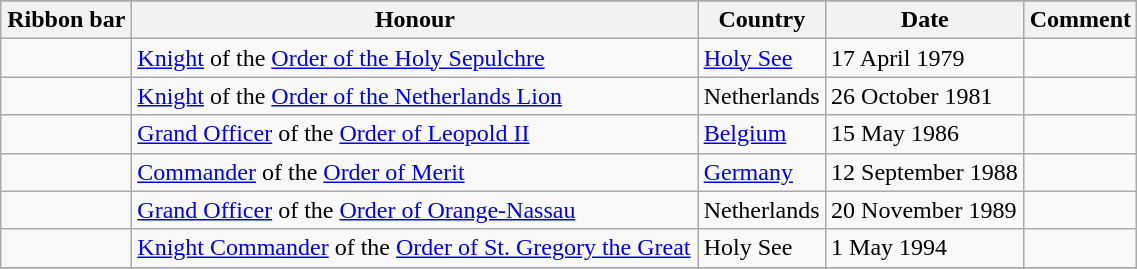<table class="wikitable" style="width:60%;">
<tr style="background:#ccf; text-align:center;">
</tr>
<tr>
<th style="width:80px;">Ribbon bar</th>
<th>Honour</th>
<th>Country</th>
<th>Date</th>
<th>Comment</th>
</tr>
<tr>
<td></td>
<td><a href='#'>Knight</a> of the <a href='#'>Order of the Holy Sepulchre</a></td>
<td><a href='#'>Holy See</a></td>
<td>17 April 1979</td>
<td></td>
</tr>
<tr>
<td></td>
<td><a href='#'>Knight</a> of the <a href='#'>Order of the Netherlands Lion</a></td>
<td>Netherlands</td>
<td>26 October 1981</td>
<td></td>
</tr>
<tr>
<td></td>
<td><a href='#'>Grand Officer</a> of the <a href='#'>Order of Leopold II</a></td>
<td><a href='#'>Belgium</a></td>
<td>15 May 1986</td>
<td></td>
</tr>
<tr>
<td></td>
<td><a href='#'>Commander</a> of the <a href='#'>Order of Merit</a></td>
<td><a href='#'>Germany</a></td>
<td>12 September 1988</td>
<td></td>
</tr>
<tr>
<td></td>
<td><a href='#'>Grand Officer</a> of the <a href='#'>Order of Orange-Nassau</a></td>
<td>Netherlands</td>
<td>20 November 1989</td>
<td></td>
</tr>
<tr>
<td></td>
<td><a href='#'>Knight Commander</a> of the <a href='#'>Order of St. Gregory the Great</a></td>
<td>Holy See</td>
<td>1 May 1994</td>
<td></td>
</tr>
<tr>
</tr>
</table>
